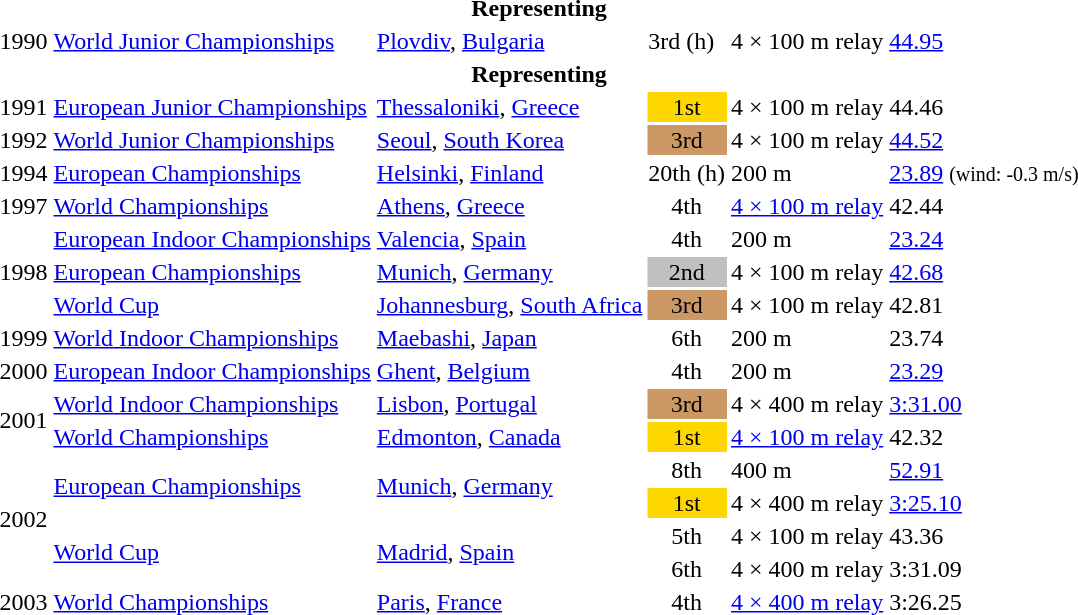<table>
<tr>
<th colspan="6">Representing </th>
</tr>
<tr>
<td>1990</td>
<td><a href='#'>World Junior Championships</a></td>
<td><a href='#'>Plovdiv</a>, <a href='#'>Bulgaria</a></td>
<td>3rd (h)</td>
<td>4 × 100 m relay</td>
<td><a href='#'>44.95</a></td>
</tr>
<tr>
<th colspan="6">Representing </th>
</tr>
<tr>
<td>1991</td>
<td><a href='#'>European Junior Championships</a></td>
<td><a href='#'>Thessaloniki</a>, <a href='#'>Greece</a></td>
<td bgcolor="gold" align="center">1st</td>
<td>4 × 100 m relay</td>
<td>44.46</td>
</tr>
<tr>
<td>1992</td>
<td><a href='#'>World Junior Championships</a></td>
<td><a href='#'>Seoul</a>, <a href='#'>South Korea</a></td>
<td bgcolor="cc9966" align="center">3rd</td>
<td>4 × 100 m relay</td>
<td><a href='#'>44.52</a></td>
</tr>
<tr>
<td>1994</td>
<td><a href='#'>European Championships</a></td>
<td><a href='#'>Helsinki</a>, <a href='#'>Finland</a></td>
<td>20th (h)</td>
<td>200 m</td>
<td><a href='#'>23.89</a> <small>(wind: -0.3 m/s)</small></td>
</tr>
<tr>
<td>1997</td>
<td><a href='#'>World Championships</a></td>
<td><a href='#'>Athens</a>, <a href='#'>Greece</a></td>
<td align="center">4th</td>
<td><a href='#'>4 × 100 m relay</a></td>
<td>42.44</td>
</tr>
<tr>
<td rowspan=3>1998</td>
<td><a href='#'>European Indoor Championships</a></td>
<td><a href='#'>Valencia</a>, <a href='#'>Spain</a></td>
<td align="center">4th</td>
<td>200 m</td>
<td><a href='#'>23.24</a></td>
</tr>
<tr>
<td><a href='#'>European Championships</a></td>
<td><a href='#'>Munich</a>, <a href='#'>Germany</a></td>
<td bgcolor="silver" align="center">2nd</td>
<td>4 × 100 m relay</td>
<td><a href='#'>42.68</a></td>
</tr>
<tr>
<td><a href='#'>World Cup</a></td>
<td><a href='#'>Johannesburg</a>, <a href='#'>South Africa</a></td>
<td bgcolor="cc9966" align="center">3rd</td>
<td>4 × 100 m relay</td>
<td>42.81</td>
</tr>
<tr>
<td>1999</td>
<td><a href='#'>World Indoor Championships</a></td>
<td><a href='#'>Maebashi</a>, <a href='#'>Japan</a></td>
<td align="center">6th</td>
<td>200 m</td>
<td>23.74</td>
</tr>
<tr>
<td>2000</td>
<td><a href='#'>European Indoor Championships</a></td>
<td><a href='#'>Ghent</a>, <a href='#'>Belgium</a></td>
<td align="center">4th</td>
<td>200 m</td>
<td><a href='#'>23.29</a></td>
</tr>
<tr>
<td rowspan=2>2001</td>
<td><a href='#'>World Indoor Championships</a></td>
<td><a href='#'>Lisbon</a>, <a href='#'>Portugal</a></td>
<td bgcolor="cc9966" align="center">3rd</td>
<td>4 × 400 m relay</td>
<td><a href='#'>3:31.00</a></td>
</tr>
<tr>
<td><a href='#'>World Championships</a></td>
<td><a href='#'>Edmonton</a>, <a href='#'>Canada</a></td>
<td bgcolor="gold" align="center">1st</td>
<td><a href='#'>4 × 100 m relay</a></td>
<td>42.32</td>
</tr>
<tr>
<td rowspan=4>2002</td>
<td rowspan=2><a href='#'>European Championships</a></td>
<td rowspan=2><a href='#'>Munich</a>, <a href='#'>Germany</a></td>
<td align="center">8th</td>
<td>400 m</td>
<td><a href='#'>52.91</a></td>
</tr>
<tr>
<td bgcolor="gold" align="center">1st</td>
<td>4 × 400 m relay</td>
<td><a href='#'>3:25.10</a></td>
</tr>
<tr>
<td rowspan=2><a href='#'>World Cup</a></td>
<td rowspan=2><a href='#'>Madrid</a>, <a href='#'>Spain</a></td>
<td align="center">5th</td>
<td>4 × 100 m relay</td>
<td>43.36</td>
</tr>
<tr>
<td align="center">6th</td>
<td>4 × 400 m relay</td>
<td>3:31.09</td>
</tr>
<tr>
<td>2003</td>
<td><a href='#'>World Championships</a></td>
<td><a href='#'>Paris</a>, <a href='#'>France</a></td>
<td align="center">4th</td>
<td><a href='#'>4 × 400 m relay</a></td>
<td>3:26.25</td>
</tr>
</table>
